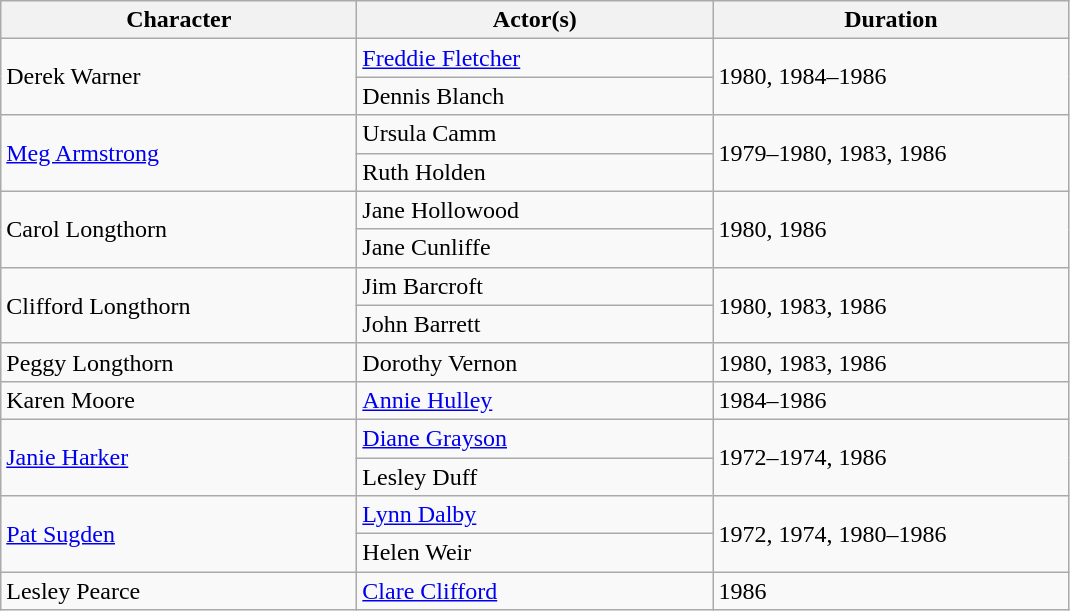<table class="wikitable">
<tr>
<th scope="col" width="230">Character</th>
<th scope="col" width="230">Actor(s)</th>
<th scope="col" width="230">Duration</th>
</tr>
<tr>
<td rowspan="2">Derek Warner</td>
<td><a href='#'>Freddie Fletcher</a></td>
<td rowspan="2">1980, 1984–1986</td>
</tr>
<tr>
<td>Dennis Blanch</td>
</tr>
<tr>
<td rowspan="2"><a href='#'>Meg Armstrong</a></td>
<td>Ursula Camm</td>
<td rowspan="2">1979–1980, 1983, 1986</td>
</tr>
<tr>
<td>Ruth Holden</td>
</tr>
<tr>
<td rowspan="2">Carol Longthorn</td>
<td>Jane Hollowood</td>
<td rowspan="2">1980, 1986</td>
</tr>
<tr>
<td>Jane Cunliffe</td>
</tr>
<tr>
<td rowspan="2">Clifford Longthorn</td>
<td>Jim Barcroft</td>
<td rowspan="2">1980, 1983, 1986</td>
</tr>
<tr>
<td>John Barrett</td>
</tr>
<tr>
<td>Peggy Longthorn</td>
<td>Dorothy Vernon</td>
<td>1980, 1983, 1986</td>
</tr>
<tr>
<td>Karen Moore</td>
<td><a href='#'>Annie Hulley</a></td>
<td>1984–1986</td>
</tr>
<tr>
<td rowspan="2"><a href='#'>Janie Harker</a></td>
<td><a href='#'>Diane Grayson</a></td>
<td rowspan="2">1972–1974, 1986</td>
</tr>
<tr>
<td>Lesley Duff</td>
</tr>
<tr>
<td rowspan="2"><a href='#'>Pat Sugden</a></td>
<td><a href='#'>Lynn Dalby</a></td>
<td rowspan="2">1972, 1974, 1980–1986</td>
</tr>
<tr>
<td>Helen Weir</td>
</tr>
<tr>
<td>Lesley Pearce</td>
<td><a href='#'>Clare Clifford</a></td>
<td>1986</td>
</tr>
</table>
